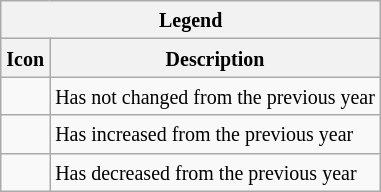<table class="wikitable">
<tr>
<th colspan="2"><small>Legend</small></th>
</tr>
<tr>
<th><small> Icon</small></th>
<th><small> Description</small></th>
</tr>
<tr>
<td></td>
<td><small>Has not changed from the previous year</small></td>
</tr>
<tr>
<td></td>
<td><small>Has increased from the previous year</small></td>
</tr>
<tr>
<td></td>
<td><small>Has decreased from the previous year</small></td>
</tr>
</table>
